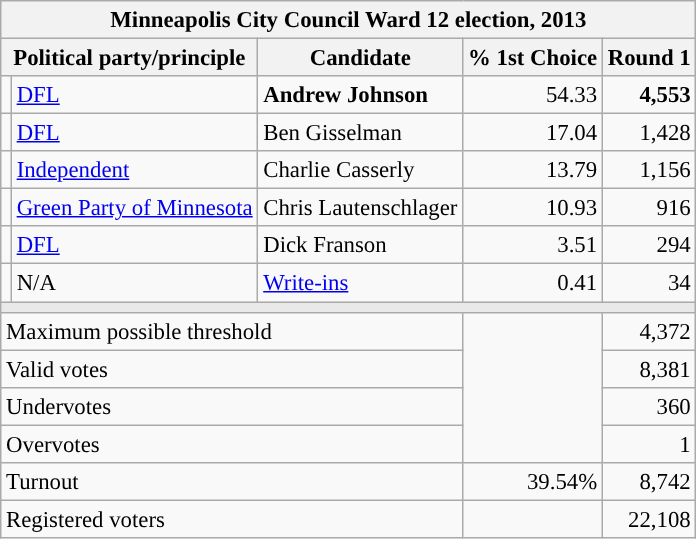<table class="wikitable" style="font-size:95%">
<tr>
<th colspan="5">Minneapolis City Council Ward 12 election, 2013</th>
</tr>
<tr>
<th colspan="2">Political party/principle</th>
<th>Candidate</th>
<th>% 1st Choice</th>
<th>Round 1</th>
</tr>
<tr>
<td style="background-color:"></td>
<td><a href='#'>DFL</a></td>
<td><strong>Andrew Johnson</strong></td>
<td align="right">54.33</td>
<td align="right"><strong>4,553</strong></td>
</tr>
<tr>
<td style="background-color:"></td>
<td><a href='#'>DFL</a></td>
<td>Ben Gisselman</td>
<td align="right">17.04</td>
<td align="right">1,428</td>
</tr>
<tr>
<td style="background-color:"></td>
<td><a href='#'>Independent</a></td>
<td>Charlie Casserly</td>
<td align="right">13.79</td>
<td align="right">1,156</td>
</tr>
<tr>
<td style="background-color:"></td>
<td><a href='#'>Green Party of Minnesota</a></td>
<td>Chris Lautenschlager</td>
<td align="right">10.93</td>
<td align="right">916</td>
</tr>
<tr>
<td style="background-color:"></td>
<td><a href='#'>DFL</a></td>
<td>Dick Franson</td>
<td align="right">3.51</td>
<td align="right">294</td>
</tr>
<tr>
<td style="background-color:"></td>
<td>N/A</td>
<td><a href='#'>Write-ins</a></td>
<td align="right">0.41</td>
<td align="right">34</td>
</tr>
<tr>
<td colspan="5" style="background: #E9E9E9"></td>
</tr>
<tr>
<td colspan="3">Maximum possible threshold</td>
<td rowspan="4"></td>
<td align="right">4,372</td>
</tr>
<tr>
<td colspan="3">Valid votes</td>
<td align="right">8,381</td>
</tr>
<tr>
<td colspan="3">Undervotes</td>
<td align="right">360</td>
</tr>
<tr>
<td colspan="3">Overvotes</td>
<td align="right">1</td>
</tr>
<tr>
<td colspan="3">Turnout</td>
<td align="right">39.54%</td>
<td align="right">8,742</td>
</tr>
<tr>
<td colspan="3">Registered voters</td>
<td></td>
<td align="right">22,108</td>
</tr>
</table>
